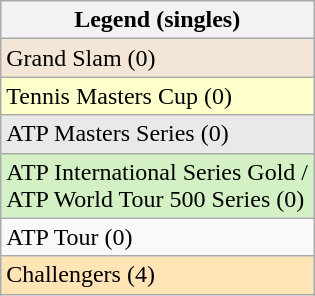<table class="wikitable">
<tr>
<th>Legend (singles)</th>
</tr>
<tr style="background:#f3e6d7;">
<td>Grand Slam (0)</td>
</tr>
<tr style="background:#ffc;">
<td>Tennis Masters Cup (0)</td>
</tr>
<tr style="background:#e9e9e9;">
<td>ATP Masters Series (0)</td>
</tr>
<tr style="background:#d4f1c5;">
<td>ATP International Series Gold / <br> ATP World Tour 500 Series (0)</td>
</tr>
<tr>
<td>ATP Tour (0)</td>
</tr>
<tr style="background:moccasin;">
<td>Challengers (4)</td>
</tr>
</table>
